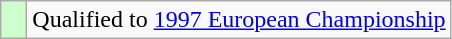<table class="wikitable" style="text-align: left;">
<tr>
<td width=10px bgcolor="#ccffcc"></td>
<td>Qualified to <a href='#'>1997 European Championship</a></td>
</tr>
</table>
